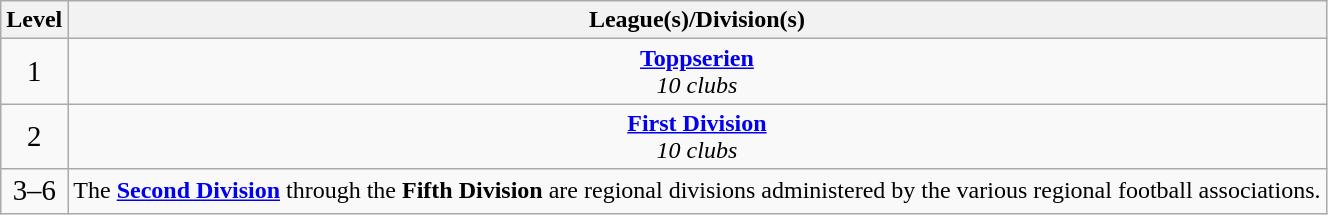<table class="wikitable" style="text-align: center;">
<tr>
<th>Level</th>
<th colspan="6">League(s)/Division(s)</th>
</tr>
<tr>
<td><big>1</big></td>
<td colspan="6"><strong><a href='#'>Toppserien</a></strong><br><em>10 clubs</em></td>
</tr>
<tr>
<td><big>2</big></td>
<td colspan="6"><strong><a href='#'>First Division</a></strong><br><em>10 clubs</em></td>
</tr>
<tr>
<td><big>3–6</big></td>
<td colspan="12">The <strong><a href='#'>Second Division</a></strong> through the <strong>Fifth Division</strong> are regional divisions administered by the various regional football associations.</td>
</tr>
</table>
